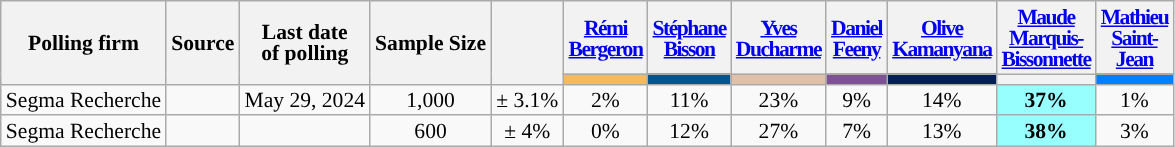<table class="wikitable sortable tpl-blanktable" style="text-align:center; line-height:14px; font-size:90%;">
<tr>
<th rowspan="2">Polling firm</th>
<th rowspan="2" class="unsortable">Source</th>
<th rowspan="2">Last date<br>of polling</th>
<th rowspan="2" class="unsortable">Sample Size</th>
<th rowspan="2"></th>
<th style="width:25px;letter-spacing:-1px;"><a href='#'>Rémi Bergeron</a></th>
<th style="width:25px;letter-spacing:-1px;"><a href='#'>Stéphane Bisson</a></th>
<th style="width:25px;letter-spacing:-1px;"><a href='#'>Yves Ducharme</a></th>
<th style="width:25px;letter-spacing:-1px;"><a href='#'>Daniel Feeny</a></th>
<th style="width:25px;letter-spacing:-1px;"><a href='#'>Olive Kamanyana</a></th>
<th style="width:25px;letter-spacing:-1px;"><a href='#'>Maude Marquis-Bissonnette</a></th>
<th style="width:25px;letter-spacing:-1px;"><a href='#'>Mathieu Saint-Jean</a></th>
</tr>
<tr class="sorttop">
<th style="background:#F7B95B;"></th>
<th style="background:#025590;"></th>
<th style="background:#E0C0A9;"></th>
<th style="background:#7D5193;"></th>
<th style="background:#041F55;"></th>
<th style="background:"></th>
<th style="background:#007FFF;"></th>
</tr>
<tr>
<td>Segma Recherche</td>
<td></td>
<td>May 29, 2024</td>
<td>1,000</td>
<td>± 3.1%</td>
<td>2%</td>
<td>11%</td>
<td>23%</td>
<td>9%</td>
<td>14%</td>
<td style="background-color:#98ffff;"><strong>37%</strong></td>
<td>1%</td>
</tr>
<tr>
<td>Segma Recherche</td>
<td></td>
<td></td>
<td>600</td>
<td>± 4%</td>
<td>0%</td>
<td>12%</td>
<td>27%</td>
<td>7%</td>
<td>13%</td>
<td style="background-color:#98ffff;"><strong>38%</strong></td>
<td>3%</td>
</tr>
</table>
